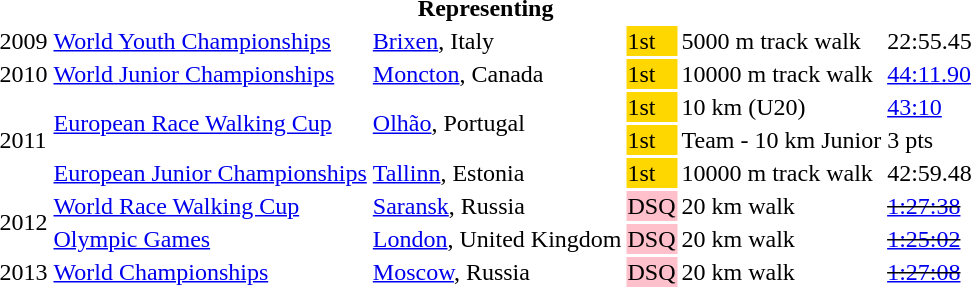<table>
<tr>
<th colspan="6">Representing </th>
</tr>
<tr>
<td>2009</td>
<td><a href='#'>World Youth Championships</a></td>
<td><a href='#'>Brixen</a>, Italy</td>
<td bgcolor="gold">1st</td>
<td>5000 m track walk</td>
<td>22:55.45</td>
</tr>
<tr>
<td>2010</td>
<td><a href='#'>World Junior Championships</a></td>
<td><a href='#'>Moncton</a>, Canada</td>
<td bgcolor="gold">1st</td>
<td>10000 m track walk</td>
<td><a href='#'>44:11.90</a></td>
</tr>
<tr>
<td rowspan=3>2011</td>
<td rowspan=2><a href='#'>European Race Walking Cup</a></td>
<td rowspan=2><a href='#'>Olhão</a>, Portugal</td>
<td bgcolor=gold>1st</td>
<td>10 km (U20)</td>
<td><a href='#'>43:10</a></td>
</tr>
<tr>
<td bgcolor=gold>1st</td>
<td>Team - 10 km Junior</td>
<td>3 pts</td>
</tr>
<tr>
<td><a href='#'>European Junior Championships</a></td>
<td><a href='#'>Tallinn</a>, Estonia</td>
<td bgcolor="gold">1st</td>
<td>10000 m track walk</td>
<td>42:59.48 </td>
</tr>
<tr>
<td rowspan=2>2012</td>
<td><a href='#'>World Race Walking Cup</a></td>
<td><a href='#'>Saransk</a>, Russia</td>
<td bgcolor="pink">DSQ</td>
<td>20 km walk</td>
<td><s><a href='#'>1:27:38</a></s></td>
</tr>
<tr>
<td><a href='#'>Olympic Games</a></td>
<td><a href='#'>London</a>, United Kingdom</td>
<td bgcolor="pink">DSQ</td>
<td>20 km walk</td>
<td><s><a href='#'>1:25:02</a> </s></td>
</tr>
<tr>
<td>2013</td>
<td><a href='#'>World Championships</a></td>
<td><a href='#'>Moscow</a>, Russia</td>
<td bgcolor="pink">DSQ</td>
<td>20 km walk</td>
<td><s><a href='#'>1:27:08</a></s></td>
</tr>
</table>
